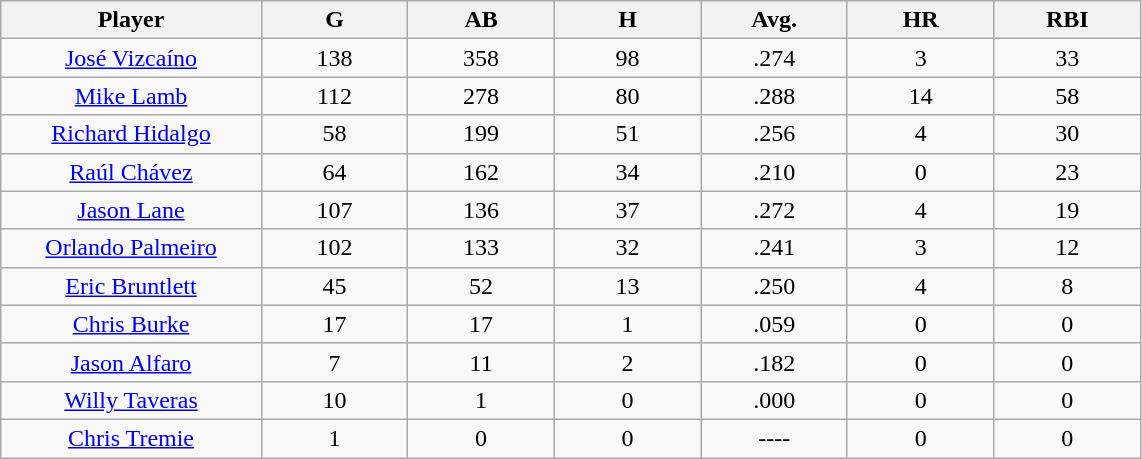<table class="wikitable sortable">
<tr>
<th bgcolor="#DDDDFF" width="16%">Player</th>
<th bgcolor="#DDDDFF" width="9%">G</th>
<th bgcolor="#DDDDFF" width="9%">AB</th>
<th bgcolor="#DDDDFF" width="9%">H</th>
<th bgcolor="#DDDDFF" width="9%">Avg.</th>
<th bgcolor="#DDDDFF" width="9%">HR</th>
<th bgcolor="#DDDDFF" width="9%">RBI</th>
</tr>
<tr align=center>
<td><a href='#'>José Vizcaíno</a></td>
<td>138</td>
<td>358</td>
<td>98</td>
<td>.274</td>
<td>3</td>
<td>33</td>
</tr>
<tr align=center>
<td><a href='#'>Mike Lamb</a></td>
<td>112</td>
<td>278</td>
<td>80</td>
<td>.288</td>
<td>14</td>
<td>58</td>
</tr>
<tr align=center>
<td><a href='#'>Richard Hidalgo</a></td>
<td>58</td>
<td>199</td>
<td>51</td>
<td>.256</td>
<td>4</td>
<td>30</td>
</tr>
<tr align=center>
<td><a href='#'>Raúl Chávez</a></td>
<td>64</td>
<td>162</td>
<td>34</td>
<td>.210</td>
<td>0</td>
<td>23</td>
</tr>
<tr align=center>
<td><a href='#'>Jason Lane</a></td>
<td>107</td>
<td>136</td>
<td>37</td>
<td>.272</td>
<td>4</td>
<td>19</td>
</tr>
<tr align=center>
<td><a href='#'>Orlando Palmeiro</a></td>
<td>102</td>
<td>133</td>
<td>32</td>
<td>.241</td>
<td>3</td>
<td>12</td>
</tr>
<tr align=center>
<td><a href='#'>Eric Bruntlett</a></td>
<td>45</td>
<td>52</td>
<td>13</td>
<td>.250</td>
<td>4</td>
<td>8</td>
</tr>
<tr align=center>
<td><a href='#'>Chris Burke</a></td>
<td>17</td>
<td>17</td>
<td>1</td>
<td>.059</td>
<td>0</td>
<td>0</td>
</tr>
<tr align=center>
<td><a href='#'>Jason Alfaro</a></td>
<td>7</td>
<td>11</td>
<td>2</td>
<td>.182</td>
<td>0</td>
<td>0</td>
</tr>
<tr align=center>
<td><a href='#'>Willy Taveras</a></td>
<td>10</td>
<td>1</td>
<td>0</td>
<td>.000</td>
<td>0</td>
<td>0</td>
</tr>
<tr align=center>
<td><a href='#'>Chris Tremie</a></td>
<td>1</td>
<td>0</td>
<td>0</td>
<td>----</td>
<td>0</td>
<td>0</td>
</tr>
</table>
